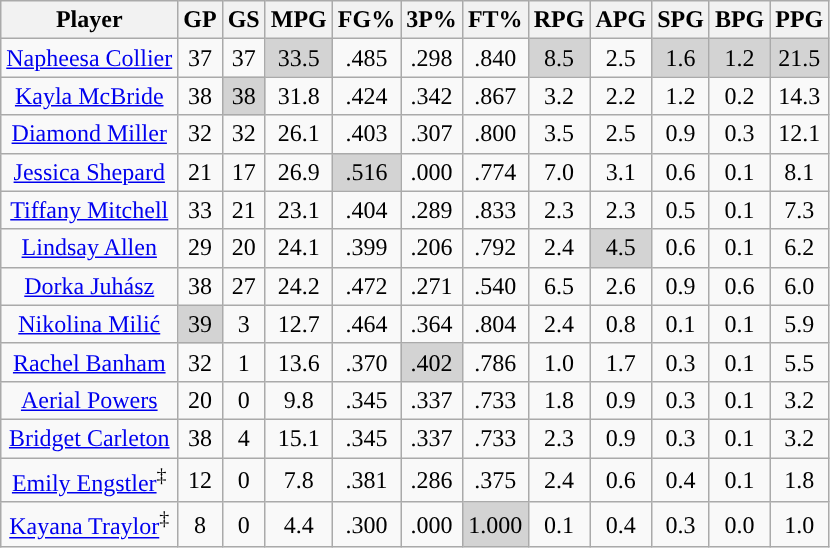<table class="wikitable sortable" style="text-align:center;">
<tr>
<th>Player</th>
<th>GP</th>
<th>GS</th>
<th>MPG</th>
<th>FG%</th>
<th>3P%</th>
<th>FT%</th>
<th>RPG</th>
<th>APG</th>
<th>SPG</th>
<th>BPG</th>
<th>PPG</th>
</tr>
<tr>
<td><a href='#'>Napheesa Collier</a></td>
<td>37</td>
<td>37</td>
<td style="background:#D3D3D3;">33.5</td>
<td>.485</td>
<td>.298</td>
<td>.840</td>
<td style="background:#D3D3D3;">8.5</td>
<td>2.5</td>
<td style="background:#D3D3D3;">1.6</td>
<td style="background:#D3D3D3;">1.2</td>
<td style="background:#D3D3D3;">21.5</td>
</tr>
<tr>
<td><a href='#'>Kayla McBride</a></td>
<td>38</td>
<td style="background:#D3D3D3;">38</td>
<td>31.8</td>
<td>.424</td>
<td>.342</td>
<td>.867</td>
<td>3.2</td>
<td>2.2</td>
<td>1.2</td>
<td>0.2</td>
<td>14.3</td>
</tr>
<tr>
<td><a href='#'>Diamond Miller</a></td>
<td>32</td>
<td>32</td>
<td>26.1</td>
<td>.403</td>
<td>.307</td>
<td>.800</td>
<td>3.5</td>
<td>2.5</td>
<td>0.9</td>
<td>0.3</td>
<td>12.1</td>
</tr>
<tr>
<td><a href='#'>Jessica Shepard</a></td>
<td>21</td>
<td>17</td>
<td>26.9</td>
<td style="background:#D3D3D3;">.516</td>
<td>.000</td>
<td>.774</td>
<td>7.0</td>
<td>3.1</td>
<td>0.6</td>
<td>0.1</td>
<td>8.1</td>
</tr>
<tr>
<td><a href='#'>Tiffany Mitchell</a></td>
<td>33</td>
<td>21</td>
<td>23.1</td>
<td>.404</td>
<td>.289</td>
<td>.833</td>
<td>2.3</td>
<td>2.3</td>
<td>0.5</td>
<td>0.1</td>
<td>7.3</td>
</tr>
<tr>
<td><a href='#'>Lindsay Allen</a></td>
<td>29</td>
<td>20</td>
<td>24.1</td>
<td>.399</td>
<td>.206</td>
<td>.792</td>
<td>2.4</td>
<td style="background:#D3D3D3;">4.5</td>
<td>0.6</td>
<td>0.1</td>
<td>6.2</td>
</tr>
<tr>
<td><a href='#'>Dorka Juhász</a></td>
<td>38</td>
<td>27</td>
<td>24.2</td>
<td>.472</td>
<td>.271</td>
<td>.540</td>
<td>6.5</td>
<td>2.6</td>
<td>0.9</td>
<td>0.6</td>
<td>6.0</td>
</tr>
<tr>
<td><a href='#'>Nikolina Milić</a></td>
<td style="background:#D3D3D3;">39</td>
<td>3</td>
<td>12.7</td>
<td>.464</td>
<td>.364</td>
<td>.804</td>
<td>2.4</td>
<td>0.8</td>
<td>0.1</td>
<td>0.1</td>
<td>5.9</td>
</tr>
<tr>
<td><a href='#'>Rachel Banham</a></td>
<td>32</td>
<td>1</td>
<td>13.6</td>
<td>.370</td>
<td style="background:#D3D3D3;">.402</td>
<td>.786</td>
<td>1.0</td>
<td>1.7</td>
<td>0.3</td>
<td>0.1</td>
<td>5.5</td>
</tr>
<tr>
<td><a href='#'>Aerial Powers</a></td>
<td>20</td>
<td>0</td>
<td>9.8</td>
<td>.345</td>
<td>.337</td>
<td>.733</td>
<td>1.8</td>
<td>0.9</td>
<td>0.3</td>
<td>0.1</td>
<td>3.2</td>
</tr>
<tr>
<td><a href='#'>Bridget Carleton</a></td>
<td>38</td>
<td>4</td>
<td>15.1</td>
<td>.345</td>
<td>.337</td>
<td>.733</td>
<td>2.3</td>
<td>0.9</td>
<td>0.3</td>
<td>0.1</td>
<td>3.2</td>
</tr>
<tr>
<td><a href='#'>Emily Engstler</a><sup>‡</sup></td>
<td>12</td>
<td>0</td>
<td>7.8</td>
<td>.381</td>
<td>.286</td>
<td>.375</td>
<td>2.4</td>
<td>0.6</td>
<td>0.4</td>
<td>0.1</td>
<td>1.8</td>
</tr>
<tr>
<td><a href='#'>Kayana Traylor</a><sup>‡</sup></td>
<td>8</td>
<td>0</td>
<td>4.4</td>
<td>.300</td>
<td>.000</td>
<td style="background:#D3D3D3;">1.000</td>
<td>0.1</td>
<td>0.4</td>
<td>0.3</td>
<td>0.0</td>
<td>1.0</td>
</tr>
</table>
